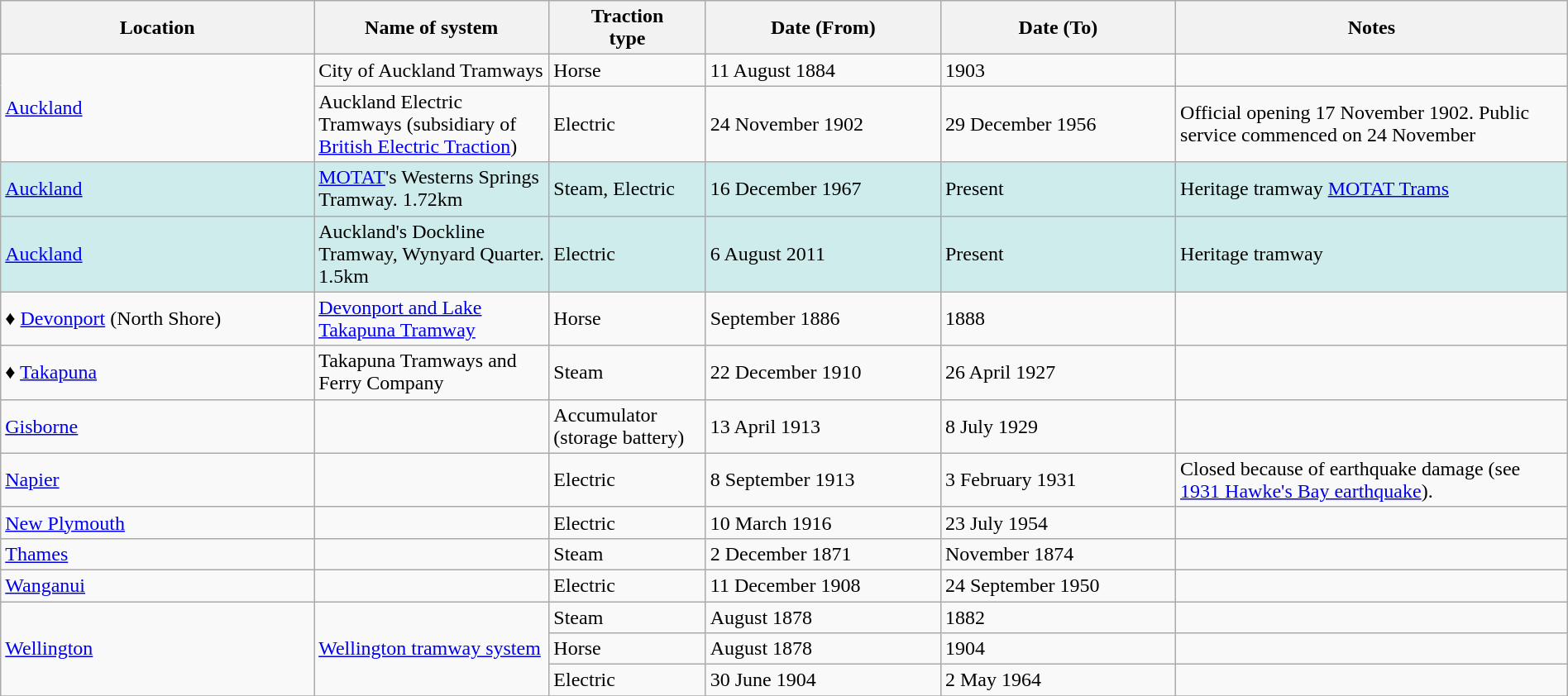<table class="wikitable" width=100%>
<tr>
<th width=20%>Location</th>
<th width=15%>Name of system</th>
<th width=10%>Traction<br>type</th>
<th width=15%>Date (From)</th>
<th width=15%>Date (To)</th>
<th width=25%>Notes</th>
</tr>
<tr>
<td rowspan="2"><a href='#'>Auckland</a></td>
<td>City of Auckland Tramways</td>
<td>Horse</td>
<td>11 August 1884</td>
<td>1903</td>
<td> </td>
</tr>
<tr>
<td>Auckland Electric Tramways (subsidiary of <a href='#'>British Electric Traction</a>)</td>
<td>Electric</td>
<td>24 November 1902</td>
<td>29 December 1956</td>
<td>Official opening 17 November 1902. Public service commenced on 24 November</td>
</tr>
<tr>
<td style="background:#CFECEC"><a href='#'>Auckland</a></td>
<td style="background:#CFECEC"><a href='#'>MOTAT</a>'s Westerns Springs Tramway. 1.72km</td>
<td style="background:#CFECEC">Steam, Electric</td>
<td style="background:#CFECEC">16 December 1967</td>
<td style="background:#CFECEC">Present</td>
<td style="background:#CFECEC">Heritage tramway <a href='#'>MOTAT Trams</a></td>
</tr>
<tr>
<td style="background:#CFECEC"><a href='#'>Auckland</a></td>
<td style="background:#CFECEC">Auckland's Dockline Tramway, Wynyard Quarter. 1.5km</td>
<td style="background:#CFECEC">Electric</td>
<td style="background:#CFECEC">6 August 2011</td>
<td style="background:#CFECEC">Present</td>
<td style="background:#CFECEC">Heritage tramway  </td>
</tr>
<tr>
<td>♦ <a href='#'>Devonport</a> (North Shore)</td>
<td><a href='#'>Devonport and Lake Takapuna Tramway</a></td>
<td>Horse</td>
<td>September 1886</td>
<td>1888</td>
<td> </td>
</tr>
<tr>
<td>♦ <a href='#'>Takapuna</a></td>
<td>Takapuna Tramways and Ferry Company</td>
<td>Steam</td>
<td>22 December 1910</td>
<td>26 April 1927</td>
<td> </td>
</tr>
<tr>
<td><a href='#'>Gisborne</a></td>
<td> </td>
<td>Accumulator (storage battery)</td>
<td>13 April 1913</td>
<td>8 July 1929</td>
<td> </td>
</tr>
<tr>
<td><a href='#'>Napier</a></td>
<td> </td>
<td>Electric</td>
<td>8 September 1913</td>
<td>3 February 1931</td>
<td>Closed because of earthquake damage (see <a href='#'>1931 Hawke's Bay earthquake</a>).</td>
</tr>
<tr>
<td><a href='#'>New Plymouth</a></td>
<td> </td>
<td>Electric</td>
<td>10 March 1916</td>
<td>23 July 1954</td>
<td></td>
</tr>
<tr>
<td><a href='#'>Thames</a></td>
<td> </td>
<td>Steam</td>
<td>2 December 1871</td>
<td>November 1874</td>
<td> </td>
</tr>
<tr>
<td><a href='#'>Wanganui</a></td>
<td> </td>
<td>Electric</td>
<td>11 December 1908</td>
<td>24 September 1950</td>
<td> </td>
</tr>
<tr>
<td rowspan="3"><a href='#'>Wellington</a></td>
<td rowspan="3"><a href='#'>Wellington tramway system</a></td>
<td>Steam</td>
<td>August 1878</td>
<td>1882</td>
<td> </td>
</tr>
<tr>
<td>Horse</td>
<td>August 1878</td>
<td>1904</td>
<td> </td>
</tr>
<tr>
<td>Electric</td>
<td>30 June 1904</td>
<td>2 May 1964</td>
<td></td>
</tr>
<tr>
</tr>
</table>
